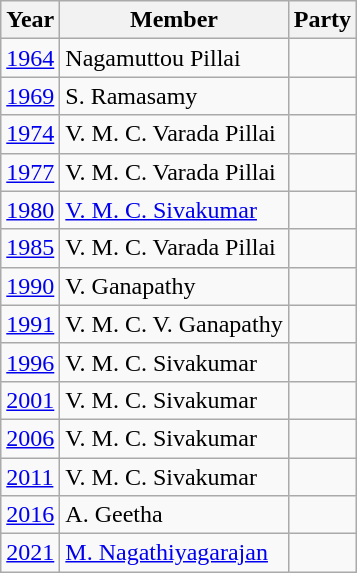<table class="wikitable sortable">
<tr>
<th>Year</th>
<th>Member</th>
<th colspan=2>Party</th>
</tr>
<tr>
<td><a href='#'>1964</a></td>
<td>Nagamuttou Pillai</td>
<td></td>
</tr>
<tr>
<td><a href='#'>1969</a></td>
<td>S. Ramasamy</td>
<td></td>
</tr>
<tr>
<td><a href='#'>1974</a></td>
<td>V. M. C. Varada Pillai</td>
<td></td>
</tr>
<tr>
<td><a href='#'>1977</a></td>
<td>V. M. C. Varada Pillai</td>
<td></td>
</tr>
<tr>
<td><a href='#'>1980</a></td>
<td><a href='#'>V. M. C. Sivakumar</a></td>
<td></td>
</tr>
<tr>
<td><a href='#'>1985</a></td>
<td>V. M. C. Varada Pillai</td>
<td></td>
</tr>
<tr>
<td><a href='#'>1990</a></td>
<td>V. Ganapathy</td>
<td></td>
</tr>
<tr>
<td><a href='#'>1991</a></td>
<td>V. M. C. V. Ganapathy</td>
<td></td>
</tr>
<tr>
<td><a href='#'>1996</a></td>
<td>V. M. C. Sivakumar</td>
<td></td>
</tr>
<tr>
<td><a href='#'>2001</a></td>
<td>V. M. C. Sivakumar</td>
<td></td>
</tr>
<tr>
<td><a href='#'>2006</a></td>
<td>V. M. C. Sivakumar</td>
<td></td>
</tr>
<tr>
<td><a href='#'>2011</a></td>
<td>V. M. C. Sivakumar</td>
<td></td>
</tr>
<tr>
<td><a href='#'>2016</a></td>
<td>A. Geetha</td>
<td></td>
</tr>
<tr>
<td><a href='#'>2021</a></td>
<td><a href='#'>M. Nagathiyagarajan</a></td>
<td></td>
</tr>
</table>
